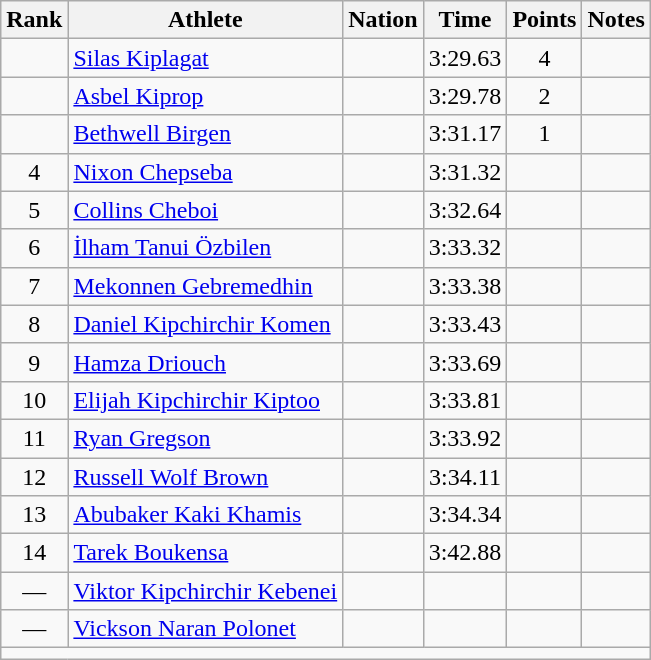<table class="wikitable mw-datatable sortable" style="text-align:center;">
<tr>
<th>Rank</th>
<th>Athlete</th>
<th>Nation</th>
<th>Time</th>
<th>Points</th>
<th>Notes</th>
</tr>
<tr>
<td></td>
<td align=left><a href='#'>Silas Kiplagat</a></td>
<td align=left></td>
<td>3:29.63</td>
<td>4</td>
<td></td>
</tr>
<tr>
<td></td>
<td align=left><a href='#'>Asbel Kiprop</a></td>
<td align=left></td>
<td>3:29.78</td>
<td>2</td>
<td></td>
</tr>
<tr>
<td></td>
<td align=left><a href='#'>Bethwell Birgen</a></td>
<td align=left></td>
<td>3:31.17</td>
<td>1</td>
<td></td>
</tr>
<tr>
<td>4</td>
<td align=left><a href='#'>Nixon Chepseba</a></td>
<td align=left></td>
<td>3:31.32</td>
<td></td>
<td></td>
</tr>
<tr>
<td>5</td>
<td align=left><a href='#'>Collins Cheboi</a></td>
<td align=left></td>
<td>3:32.64</td>
<td></td>
<td></td>
</tr>
<tr>
<td>6</td>
<td align=left><a href='#'>İlham Tanui Özbilen</a></td>
<td align=left></td>
<td>3:33.32</td>
<td></td>
<td></td>
</tr>
<tr>
<td>7</td>
<td align=left><a href='#'>Mekonnen Gebremedhin</a></td>
<td align=left></td>
<td>3:33.38</td>
<td></td>
<td></td>
</tr>
<tr>
<td>8</td>
<td align=left><a href='#'>Daniel Kipchirchir Komen</a></td>
<td align=left></td>
<td>3:33.43</td>
<td></td>
<td></td>
</tr>
<tr>
<td>9</td>
<td align=left><a href='#'>Hamza Driouch</a></td>
<td align=left></td>
<td>3:33.69</td>
<td></td>
<td></td>
</tr>
<tr>
<td>10</td>
<td align=left><a href='#'>Elijah Kipchirchir Kiptoo</a></td>
<td align=left></td>
<td>3:33.81</td>
<td></td>
<td></td>
</tr>
<tr>
<td>11</td>
<td align=left><a href='#'>Ryan Gregson</a></td>
<td align=left></td>
<td>3:33.92</td>
<td></td>
<td></td>
</tr>
<tr>
<td>12</td>
<td align=left><a href='#'>Russell Wolf Brown</a></td>
<td align=left></td>
<td>3:34.11</td>
<td></td>
<td></td>
</tr>
<tr>
<td>13</td>
<td align=left><a href='#'>Abubaker Kaki Khamis</a></td>
<td align=left></td>
<td>3:34.34</td>
<td></td>
<td></td>
</tr>
<tr>
<td>14</td>
<td align=left><a href='#'>Tarek Boukensa</a></td>
<td align=left></td>
<td>3:42.88</td>
<td></td>
<td></td>
</tr>
<tr>
<td>—</td>
<td align=left><a href='#'>Viktor Kipchirchir Kebenei</a></td>
<td align=left></td>
<td></td>
<td></td>
<td></td>
</tr>
<tr>
<td>—</td>
<td align=left><a href='#'>Vickson Naran Polonet</a></td>
<td align=left></td>
<td></td>
<td></td>
<td></td>
</tr>
<tr class="sortbottom">
<td colspan=6></td>
</tr>
</table>
